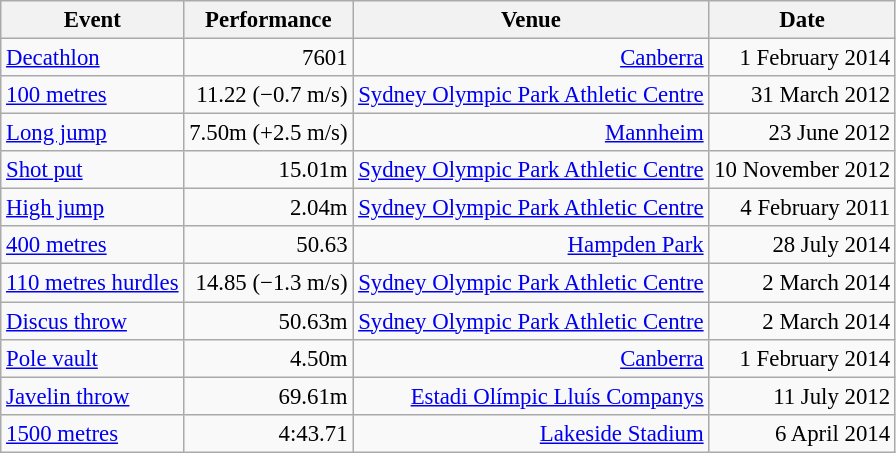<table class="wikitable" style="font-size:95%;">
<tr ">
<th>Event</th>
<th>Performance</th>
<th>Venue</th>
<th>Date</th>
</tr>
<tr>
<td><a href='#'>Decathlon</a></td>
<td align=right>7601</td>
<td align=right><a href='#'>Canberra</a></td>
<td align=right>1 February 2014</td>
</tr>
<tr>
<td><a href='#'>100 metres</a></td>
<td align=right>11.22 (−0.7 m/s)</td>
<td align=right><a href='#'>Sydney Olympic Park Athletic Centre</a></td>
<td align=right>31 March 2012</td>
</tr>
<tr>
<td><a href='#'>Long jump</a></td>
<td align=right>7.50m (+2.5 m/s)</td>
<td align=right><a href='#'>Mannheim</a></td>
<td align=right>23 June 2012</td>
</tr>
<tr>
<td><a href='#'>Shot put</a></td>
<td align=right>15.01m</td>
<td align=right><a href='#'>Sydney Olympic Park Athletic Centre</a></td>
<td align=right>10 November 2012</td>
</tr>
<tr>
<td><a href='#'>High jump</a></td>
<td align=right>2.04m</td>
<td align=right><a href='#'>Sydney Olympic Park Athletic Centre</a></td>
<td align=right>4 February 2011</td>
</tr>
<tr>
<td><a href='#'>400 metres</a></td>
<td align=right>50.63</td>
<td align=right><a href='#'>Hampden Park</a></td>
<td align=right>28 July 2014</td>
</tr>
<tr>
<td><a href='#'>110 metres hurdles</a></td>
<td align=right>14.85 (−1.3 m/s)</td>
<td align=right><a href='#'>Sydney Olympic Park Athletic Centre</a></td>
<td align=right>2 March 2014</td>
</tr>
<tr>
<td><a href='#'>Discus throw</a></td>
<td align=right>50.63m</td>
<td align=right><a href='#'>Sydney Olympic Park Athletic Centre</a></td>
<td align=right>2 March 2014</td>
</tr>
<tr>
<td><a href='#'>Pole vault</a></td>
<td align=right>4.50m</td>
<td align=right><a href='#'>Canberra</a></td>
<td align=right>1 February 2014</td>
</tr>
<tr>
<td><a href='#'>Javelin throw</a></td>
<td align=right>69.61m</td>
<td align=right><a href='#'>Estadi Olímpic Lluís Companys</a></td>
<td align=right>11 July 2012</td>
</tr>
<tr>
<td><a href='#'>1500 metres</a></td>
<td align=right>4:43.71</td>
<td align=right><a href='#'>Lakeside Stadium</a></td>
<td align=right>6 April 2014</td>
</tr>
</table>
